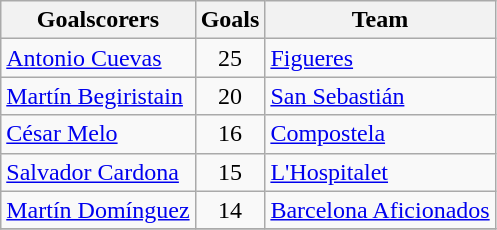<table class="wikitable sortable">
<tr>
<th>Goalscorers</th>
<th>Goals</th>
<th>Team</th>
</tr>
<tr>
<td> <a href='#'>Antonio Cuevas</a></td>
<td style="text-align:center;">25</td>
<td><a href='#'>Figueres</a></td>
</tr>
<tr>
<td> <a href='#'>Martín Begiristain</a></td>
<td style="text-align:center;">20</td>
<td><a href='#'>San Sebastián</a></td>
</tr>
<tr>
<td> <a href='#'>César Melo</a></td>
<td style="text-align:center;">16</td>
<td><a href='#'>Compostela</a></td>
</tr>
<tr>
<td> <a href='#'>Salvador Cardona</a></td>
<td style="text-align:center;">15</td>
<td><a href='#'>L'Hospitalet</a></td>
</tr>
<tr>
<td> <a href='#'>Martín Domínguez</a></td>
<td style="text-align:center;">14</td>
<td><a href='#'>Barcelona Aficionados</a></td>
</tr>
<tr>
</tr>
</table>
